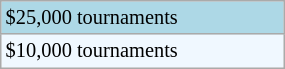<table class="wikitable" style="font-size:85%;" width=15%>
<tr style="background:lightblue;">
<td>$25,000 tournaments</td>
</tr>
<tr style="background:#f0f8ff;">
<td>$10,000 tournaments</td>
</tr>
</table>
